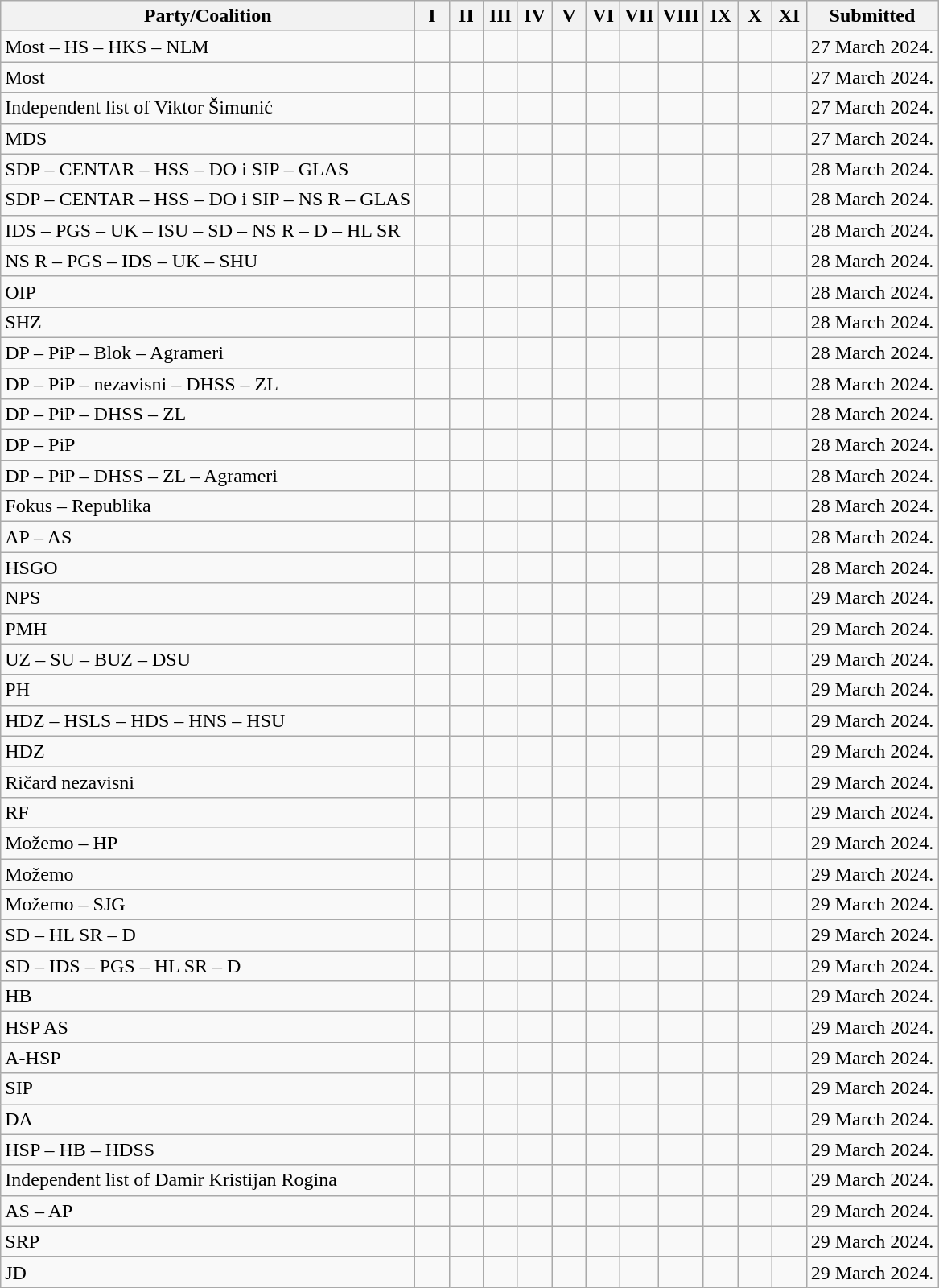<table class="wikitable">
<tr>
<th>Party/Coalition</th>
<th width=21>I</th>
<th width=21>II</th>
<th width=21>III</th>
<th width=21>IV</th>
<th width=21>V</th>
<th width=21>VI</th>
<th width=21>VII</th>
<th width=21>VIII</th>
<th width=21>IX</th>
<th width=21>X</th>
<th width=21>XI</th>
<th>Submitted</th>
</tr>
<tr>
<td>Most – HS – HKS – NLM</td>
<td></td>
<td></td>
<td></td>
<td></td>
<td></td>
<td></td>
<td></td>
<td></td>
<td></td>
<td></td>
<td></td>
<td>27 March 2024.</td>
</tr>
<tr>
<td>Most</td>
<td></td>
<td></td>
<td></td>
<td></td>
<td></td>
<td></td>
<td></td>
<td></td>
<td></td>
<td></td>
<td></td>
<td>27 March 2024.</td>
</tr>
<tr>
<td>Independent list of Viktor Šimunić</td>
<td></td>
<td></td>
<td></td>
<td></td>
<td></td>
<td></td>
<td></td>
<td></td>
<td></td>
<td></td>
<td></td>
<td>27 March 2024.</td>
</tr>
<tr>
<td>MDS</td>
<td></td>
<td></td>
<td></td>
<td></td>
<td></td>
<td></td>
<td></td>
<td></td>
<td></td>
<td></td>
<td></td>
<td>27 March 2024.</td>
</tr>
<tr>
<td>SDP – CENTAR – HSS – DO i SIP – GLAS</td>
<td></td>
<td></td>
<td></td>
<td></td>
<td></td>
<td></td>
<td></td>
<td></td>
<td></td>
<td></td>
<td></td>
<td>28 March 2024.</td>
</tr>
<tr>
<td>SDP – CENTAR – HSS – DO i SIP – NS R – GLAS</td>
<td></td>
<td></td>
<td></td>
<td></td>
<td></td>
<td></td>
<td></td>
<td></td>
<td></td>
<td></td>
<td></td>
<td>28 March 2024.</td>
</tr>
<tr>
<td>IDS – PGS – UK – ISU – SD – NS R – D – HL SR</td>
<td></td>
<td></td>
<td></td>
<td></td>
<td></td>
<td></td>
<td></td>
<td></td>
<td></td>
<td></td>
<td></td>
<td>28 March 2024.</td>
</tr>
<tr>
<td>NS R – PGS – IDS – UK – SHU</td>
<td></td>
<td></td>
<td></td>
<td></td>
<td></td>
<td></td>
<td></td>
<td></td>
<td></td>
<td></td>
<td></td>
<td>28 March 2024.</td>
</tr>
<tr>
<td>OIP</td>
<td></td>
<td></td>
<td></td>
<td></td>
<td></td>
<td></td>
<td></td>
<td></td>
<td></td>
<td></td>
<td></td>
<td>28 March 2024.</td>
</tr>
<tr>
<td>SHZ</td>
<td></td>
<td></td>
<td></td>
<td></td>
<td></td>
<td></td>
<td></td>
<td></td>
<td></td>
<td></td>
<td></td>
<td>28 March 2024.</td>
</tr>
<tr>
<td>DP – PiP – Blok – Agrameri</td>
<td></td>
<td></td>
<td></td>
<td></td>
<td></td>
<td></td>
<td></td>
<td></td>
<td></td>
<td></td>
<td></td>
<td>28 March 2024.</td>
</tr>
<tr>
<td>DP – PiP – nezavisni – DHSS – ZL</td>
<td></td>
<td></td>
<td></td>
<td></td>
<td></td>
<td></td>
<td></td>
<td></td>
<td></td>
<td></td>
<td></td>
<td>28 March 2024.</td>
</tr>
<tr>
<td>DP – PiP – DHSS – ZL</td>
<td></td>
<td></td>
<td></td>
<td></td>
<td></td>
<td></td>
<td></td>
<td></td>
<td></td>
<td></td>
<td></td>
<td>28 March 2024.</td>
</tr>
<tr>
<td>DP – PiP</td>
<td></td>
<td></td>
<td></td>
<td></td>
<td></td>
<td></td>
<td></td>
<td></td>
<td></td>
<td></td>
<td></td>
<td>28 March 2024.</td>
</tr>
<tr>
<td>DP – PiP – DHSS – ZL – Agrameri</td>
<td></td>
<td></td>
<td></td>
<td></td>
<td></td>
<td></td>
<td></td>
<td></td>
<td></td>
<td></td>
<td></td>
<td>28 March 2024.</td>
</tr>
<tr>
<td>Fokus – Republika</td>
<td></td>
<td></td>
<td></td>
<td></td>
<td></td>
<td></td>
<td></td>
<td></td>
<td></td>
<td></td>
<td></td>
<td>28 March 2024.</td>
</tr>
<tr>
<td>AP – AS</td>
<td></td>
<td></td>
<td></td>
<td></td>
<td></td>
<td></td>
<td></td>
<td></td>
<td></td>
<td></td>
<td></td>
<td>28 March 2024.</td>
</tr>
<tr>
<td>HSGO</td>
<td></td>
<td></td>
<td></td>
<td></td>
<td></td>
<td></td>
<td></td>
<td></td>
<td></td>
<td></td>
<td></td>
<td>28 March 2024.</td>
</tr>
<tr>
<td>NPS</td>
<td></td>
<td></td>
<td></td>
<td></td>
<td></td>
<td></td>
<td></td>
<td></td>
<td></td>
<td></td>
<td></td>
<td>29 March 2024.</td>
</tr>
<tr>
<td>PMH</td>
<td></td>
<td></td>
<td></td>
<td></td>
<td></td>
<td></td>
<td></td>
<td></td>
<td></td>
<td></td>
<td></td>
<td>29 March 2024.</td>
</tr>
<tr>
<td>UZ – SU – BUZ – DSU</td>
<td></td>
<td></td>
<td></td>
<td></td>
<td></td>
<td></td>
<td></td>
<td></td>
<td></td>
<td></td>
<td></td>
<td>29 March 2024.</td>
</tr>
<tr>
<td>PH</td>
<td></td>
<td></td>
<td></td>
<td></td>
<td></td>
<td></td>
<td></td>
<td></td>
<td></td>
<td></td>
<td></td>
<td>29 March 2024.</td>
</tr>
<tr>
<td>HDZ – HSLS – HDS – HNS – HSU</td>
<td></td>
<td></td>
<td></td>
<td></td>
<td></td>
<td></td>
<td></td>
<td></td>
<td></td>
<td></td>
<td></td>
<td>29 March 2024.</td>
</tr>
<tr>
<td>HDZ</td>
<td></td>
<td></td>
<td></td>
<td></td>
<td></td>
<td></td>
<td></td>
<td></td>
<td></td>
<td></td>
<td></td>
<td>29 March 2024.</td>
</tr>
<tr>
<td>Ričard nezavisni</td>
<td></td>
<td></td>
<td></td>
<td></td>
<td></td>
<td></td>
<td></td>
<td></td>
<td></td>
<td></td>
<td></td>
<td>29 March 2024.</td>
</tr>
<tr>
<td>RF</td>
<td></td>
<td></td>
<td></td>
<td></td>
<td></td>
<td></td>
<td></td>
<td></td>
<td></td>
<td></td>
<td></td>
<td>29 March 2024.</td>
</tr>
<tr>
<td>Možemo – HP</td>
<td></td>
<td></td>
<td></td>
<td></td>
<td></td>
<td></td>
<td></td>
<td></td>
<td></td>
<td></td>
<td></td>
<td>29 March 2024.</td>
</tr>
<tr>
<td>Možemo</td>
<td></td>
<td></td>
<td></td>
<td></td>
<td></td>
<td></td>
<td></td>
<td></td>
<td></td>
<td></td>
<td></td>
<td>29 March 2024.</td>
</tr>
<tr>
<td>Možemo – SJG</td>
<td></td>
<td></td>
<td></td>
<td></td>
<td></td>
<td></td>
<td></td>
<td></td>
<td></td>
<td></td>
<td></td>
<td>29 March 2024.</td>
</tr>
<tr>
<td>SD – HL SR – D</td>
<td></td>
<td></td>
<td></td>
<td></td>
<td></td>
<td></td>
<td></td>
<td></td>
<td></td>
<td></td>
<td></td>
<td>29 March 2024.</td>
</tr>
<tr>
<td>SD – IDS – PGS – HL SR – D</td>
<td></td>
<td></td>
<td></td>
<td></td>
<td></td>
<td></td>
<td></td>
<td></td>
<td></td>
<td></td>
<td></td>
<td>29 March 2024.</td>
</tr>
<tr>
<td>HB</td>
<td></td>
<td></td>
<td></td>
<td></td>
<td></td>
<td></td>
<td></td>
<td></td>
<td></td>
<td></td>
<td></td>
<td>29 March 2024.</td>
</tr>
<tr>
<td>HSP AS</td>
<td></td>
<td></td>
<td></td>
<td></td>
<td></td>
<td></td>
<td></td>
<td></td>
<td></td>
<td></td>
<td></td>
<td>29 March 2024.</td>
</tr>
<tr>
<td>A-HSP</td>
<td></td>
<td></td>
<td></td>
<td></td>
<td></td>
<td></td>
<td></td>
<td></td>
<td></td>
<td></td>
<td></td>
<td>29 March 2024.</td>
</tr>
<tr>
<td>SIP</td>
<td></td>
<td></td>
<td></td>
<td></td>
<td></td>
<td></td>
<td></td>
<td></td>
<td></td>
<td></td>
<td></td>
<td>29 March 2024.</td>
</tr>
<tr>
<td>DA</td>
<td></td>
<td></td>
<td></td>
<td></td>
<td></td>
<td></td>
<td></td>
<td></td>
<td></td>
<td></td>
<td></td>
<td>29 March 2024.</td>
</tr>
<tr>
<td>HSP – HB – HDSS</td>
<td></td>
<td></td>
<td></td>
<td></td>
<td></td>
<td></td>
<td></td>
<td></td>
<td></td>
<td></td>
<td></td>
<td>29 March 2024.</td>
</tr>
<tr>
<td>Independent list of Damir Kristijan Rogina</td>
<td></td>
<td></td>
<td></td>
<td></td>
<td></td>
<td></td>
<td></td>
<td></td>
<td></td>
<td></td>
<td></td>
<td>29 March 2024.</td>
</tr>
<tr>
<td>AS – AP</td>
<td></td>
<td></td>
<td></td>
<td></td>
<td></td>
<td></td>
<td></td>
<td></td>
<td></td>
<td></td>
<td></td>
<td>29 March 2024.</td>
</tr>
<tr>
<td>SRP</td>
<td></td>
<td></td>
<td></td>
<td></td>
<td></td>
<td></td>
<td></td>
<td></td>
<td></td>
<td></td>
<td></td>
<td>29 March 2024.</td>
</tr>
<tr>
<td>JD</td>
<td></td>
<td></td>
<td></td>
<td></td>
<td></td>
<td></td>
<td></td>
<td></td>
<td></td>
<td></td>
<td></td>
<td>29 March 2024.</td>
</tr>
</table>
